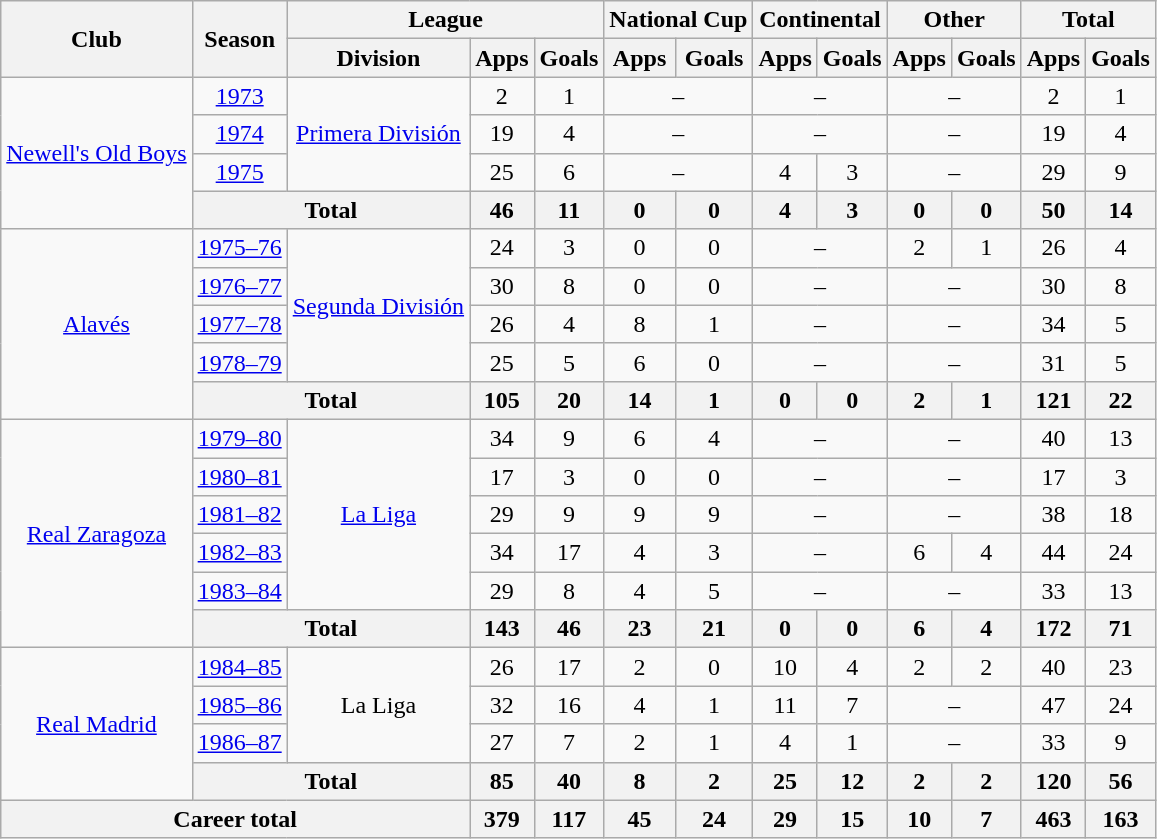<table class="wikitable" style="text-align:center">
<tr>
<th rowspan="2">Club</th>
<th rowspan="2">Season</th>
<th colspan="3">League</th>
<th colspan="2">National Cup</th>
<th colspan="2">Continental</th>
<th colspan="2">Other</th>
<th colspan="2">Total</th>
</tr>
<tr>
<th>Division</th>
<th>Apps</th>
<th>Goals</th>
<th>Apps</th>
<th>Goals</th>
<th>Apps</th>
<th>Goals</th>
<th>Apps</th>
<th>Goals</th>
<th>Apps</th>
<th>Goals</th>
</tr>
<tr>
<td rowspan="4"><a href='#'>Newell's Old Boys</a></td>
<td><a href='#'>1973</a></td>
<td rowspan="3"><a href='#'>Primera División</a></td>
<td>2</td>
<td>1</td>
<td colspan="2">–</td>
<td colspan="2">–</td>
<td colspan="2">–</td>
<td>2</td>
<td>1</td>
</tr>
<tr>
<td><a href='#'>1974</a></td>
<td>19</td>
<td>4</td>
<td colspan="2">–</td>
<td colspan="2">–</td>
<td colspan="2">–</td>
<td>19</td>
<td>4</td>
</tr>
<tr>
<td><a href='#'>1975</a></td>
<td>25</td>
<td>6</td>
<td colspan="2">–</td>
<td>4</td>
<td>3</td>
<td colspan="2">–</td>
<td>29</td>
<td>9</td>
</tr>
<tr>
<th colspan="2">Total</th>
<th>46</th>
<th>11</th>
<th>0</th>
<th>0</th>
<th>4</th>
<th>3</th>
<th>0</th>
<th>0</th>
<th>50</th>
<th>14</th>
</tr>
<tr>
<td rowspan="5"><a href='#'>Alavés</a></td>
<td><a href='#'>1975–76</a></td>
<td rowspan="4"><a href='#'>Segunda División</a></td>
<td>24</td>
<td>3</td>
<td>0</td>
<td>0</td>
<td colspan="2">–</td>
<td>2</td>
<td>1</td>
<td>26</td>
<td>4</td>
</tr>
<tr>
<td><a href='#'>1976–77</a></td>
<td>30</td>
<td>8</td>
<td>0</td>
<td>0</td>
<td colspan="2">–</td>
<td colspan="2">–</td>
<td>30</td>
<td>8</td>
</tr>
<tr>
<td><a href='#'>1977–78</a></td>
<td>26</td>
<td>4</td>
<td>8</td>
<td>1</td>
<td colspan="2">–</td>
<td colspan="2">–</td>
<td>34</td>
<td>5</td>
</tr>
<tr>
<td><a href='#'>1978–79</a></td>
<td>25</td>
<td>5</td>
<td>6</td>
<td>0</td>
<td colspan="2">–</td>
<td colspan="2">–</td>
<td>31</td>
<td>5</td>
</tr>
<tr>
<th colspan="2">Total</th>
<th>105</th>
<th>20</th>
<th>14</th>
<th>1</th>
<th>0</th>
<th>0</th>
<th>2</th>
<th>1</th>
<th>121</th>
<th>22</th>
</tr>
<tr>
<td rowspan="6"><a href='#'>Real Zaragoza</a></td>
<td><a href='#'>1979–80</a></td>
<td rowspan="5"><a href='#'>La Liga</a></td>
<td>34</td>
<td>9</td>
<td>6</td>
<td>4</td>
<td colspan="2">–</td>
<td colspan="2">–</td>
<td>40</td>
<td>13</td>
</tr>
<tr>
<td><a href='#'>1980–81</a></td>
<td>17</td>
<td>3</td>
<td>0</td>
<td>0</td>
<td colspan="2">–</td>
<td colspan="2">–</td>
<td>17</td>
<td>3</td>
</tr>
<tr>
<td><a href='#'>1981–82</a></td>
<td>29</td>
<td>9</td>
<td>9</td>
<td>9</td>
<td colspan="2">–</td>
<td colspan="2">–</td>
<td>38</td>
<td>18</td>
</tr>
<tr>
<td><a href='#'>1982–83</a></td>
<td>34</td>
<td>17</td>
<td>4</td>
<td>3</td>
<td colspan="2">–</td>
<td>6</td>
<td>4</td>
<td>44</td>
<td>24</td>
</tr>
<tr>
<td><a href='#'>1983–84</a></td>
<td>29</td>
<td>8</td>
<td>4</td>
<td>5</td>
<td colspan="2">–</td>
<td colspan="2">–</td>
<td>33</td>
<td>13</td>
</tr>
<tr>
<th colspan="2">Total</th>
<th>143</th>
<th>46</th>
<th>23</th>
<th>21</th>
<th>0</th>
<th>0</th>
<th>6</th>
<th>4</th>
<th>172</th>
<th>71</th>
</tr>
<tr>
<td rowspan="4"><a href='#'>Real Madrid</a></td>
<td><a href='#'>1984–85</a></td>
<td rowspan="3">La Liga</td>
<td>26</td>
<td>17</td>
<td>2</td>
<td>0</td>
<td>10</td>
<td>4</td>
<td>2</td>
<td>2</td>
<td>40</td>
<td>23</td>
</tr>
<tr>
<td><a href='#'>1985–86</a></td>
<td>32</td>
<td>16</td>
<td>4</td>
<td>1</td>
<td>11</td>
<td>7</td>
<td colspan="2">–</td>
<td>47</td>
<td>24</td>
</tr>
<tr>
<td><a href='#'>1986–87</a></td>
<td>27</td>
<td>7</td>
<td>2</td>
<td>1</td>
<td>4</td>
<td>1</td>
<td colspan="2">–</td>
<td>33</td>
<td>9</td>
</tr>
<tr>
<th colspan="2">Total</th>
<th>85</th>
<th>40</th>
<th>8</th>
<th>2</th>
<th>25</th>
<th>12</th>
<th>2</th>
<th>2</th>
<th>120</th>
<th>56</th>
</tr>
<tr>
<th colspan="3">Career total</th>
<th>379</th>
<th>117</th>
<th>45</th>
<th>24</th>
<th>29</th>
<th>15</th>
<th>10</th>
<th>7</th>
<th>463</th>
<th>163</th>
</tr>
</table>
